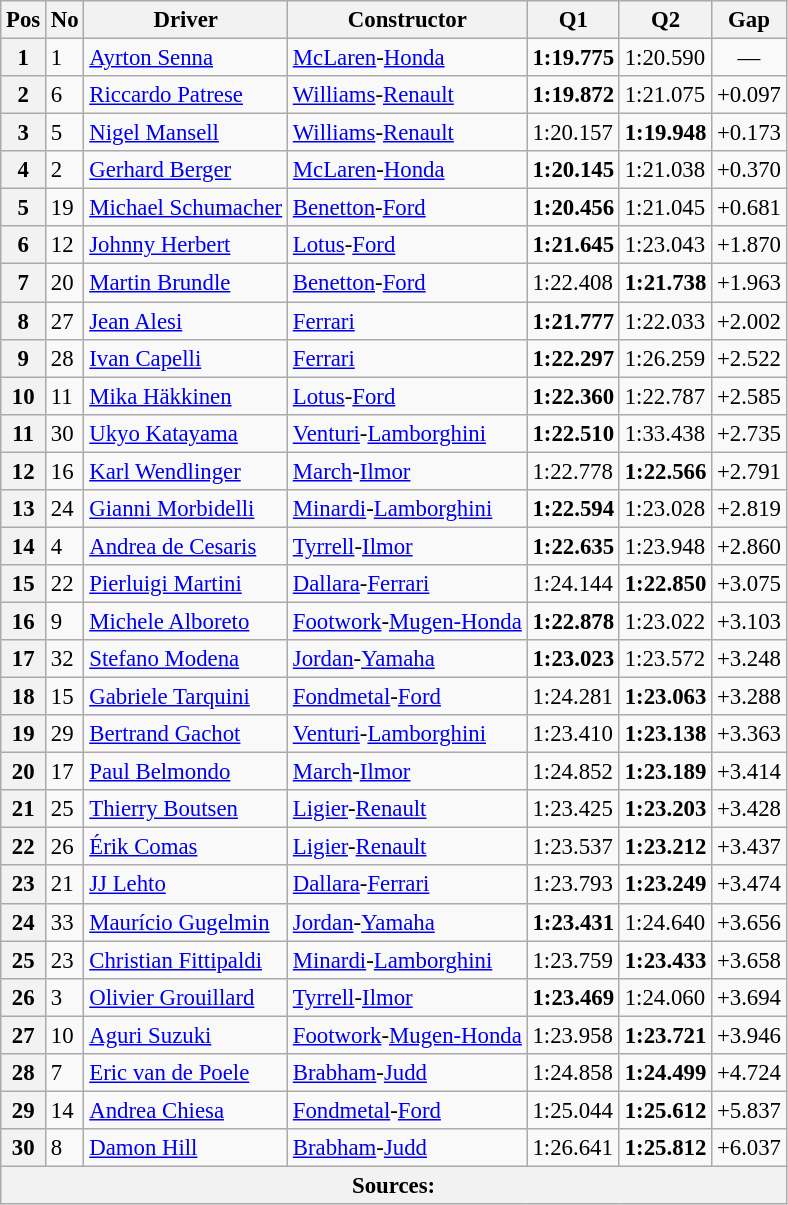<table class="wikitable sortable" style="font-size: 95%;">
<tr>
<th>Pos</th>
<th>No</th>
<th>Driver</th>
<th>Constructor</th>
<th>Q1</th>
<th>Q2</th>
<th>Gap</th>
</tr>
<tr>
<th>1</th>
<td>1</td>
<td> <a href='#'>Ayrton Senna</a></td>
<td><a href='#'>McLaren</a>-<a href='#'>Honda</a></td>
<td><strong>1:19.775</strong></td>
<td>1:20.590</td>
<td align="center">—</td>
</tr>
<tr>
<th>2</th>
<td>6</td>
<td> <a href='#'>Riccardo Patrese</a></td>
<td><a href='#'>Williams</a>-<a href='#'>Renault</a></td>
<td><strong>1:19.872</strong></td>
<td>1:21.075</td>
<td>+0.097</td>
</tr>
<tr>
<th>3</th>
<td>5</td>
<td> <a href='#'>Nigel Mansell</a></td>
<td><a href='#'>Williams</a>-<a href='#'>Renault</a></td>
<td>1:20.157</td>
<td><strong>1:19.948</strong></td>
<td>+0.173</td>
</tr>
<tr>
<th>4</th>
<td>2</td>
<td> <a href='#'>Gerhard Berger</a></td>
<td><a href='#'>McLaren</a>-<a href='#'>Honda</a></td>
<td><strong>1:20.145</strong></td>
<td>1:21.038</td>
<td>+0.370</td>
</tr>
<tr>
<th>5</th>
<td>19</td>
<td> <a href='#'>Michael Schumacher</a></td>
<td><a href='#'>Benetton</a>-<a href='#'>Ford</a></td>
<td><strong>1:20.456</strong></td>
<td>1:21.045</td>
<td>+0.681</td>
</tr>
<tr>
<th>6</th>
<td>12</td>
<td> <a href='#'>Johnny Herbert</a></td>
<td><a href='#'>Lotus</a>-<a href='#'>Ford</a></td>
<td><strong>1:21.645</strong></td>
<td>1:23.043</td>
<td>+1.870</td>
</tr>
<tr>
<th>7</th>
<td>20</td>
<td> <a href='#'>Martin Brundle</a></td>
<td><a href='#'>Benetton</a>-<a href='#'>Ford</a></td>
<td>1:22.408</td>
<td><strong>1:21.738</strong></td>
<td>+1.963</td>
</tr>
<tr>
<th>8</th>
<td>27</td>
<td> <a href='#'>Jean Alesi</a></td>
<td><a href='#'>Ferrari</a></td>
<td><strong>1:21.777</strong></td>
<td>1:22.033</td>
<td>+2.002</td>
</tr>
<tr>
<th>9</th>
<td>28</td>
<td> <a href='#'>Ivan Capelli</a></td>
<td><a href='#'>Ferrari</a></td>
<td><strong>1:22.297</strong></td>
<td>1:26.259</td>
<td>+2.522</td>
</tr>
<tr>
<th>10</th>
<td>11</td>
<td> <a href='#'>Mika Häkkinen</a></td>
<td><a href='#'>Lotus</a>-<a href='#'>Ford</a></td>
<td><strong>1:22.360</strong></td>
<td>1:22.787</td>
<td>+2.585</td>
</tr>
<tr>
<th>11</th>
<td>30</td>
<td> <a href='#'>Ukyo Katayama</a></td>
<td><a href='#'>Venturi</a>-<a href='#'>Lamborghini</a></td>
<td><strong>1:22.510</strong></td>
<td>1:33.438</td>
<td>+2.735</td>
</tr>
<tr>
<th>12</th>
<td>16</td>
<td> <a href='#'>Karl Wendlinger</a></td>
<td><a href='#'>March</a>-<a href='#'>Ilmor</a></td>
<td>1:22.778</td>
<td><strong>1:22.566</strong></td>
<td>+2.791</td>
</tr>
<tr>
<th>13</th>
<td>24</td>
<td> <a href='#'>Gianni Morbidelli</a></td>
<td><a href='#'>Minardi</a>-<a href='#'>Lamborghini</a></td>
<td><strong>1:22.594</strong></td>
<td>1:23.028</td>
<td>+2.819</td>
</tr>
<tr>
<th>14</th>
<td>4</td>
<td> <a href='#'>Andrea de Cesaris</a></td>
<td><a href='#'>Tyrrell</a>-<a href='#'>Ilmor</a></td>
<td><strong>1:22.635</strong></td>
<td>1:23.948</td>
<td>+2.860</td>
</tr>
<tr>
<th>15</th>
<td>22</td>
<td> <a href='#'>Pierluigi Martini</a></td>
<td><a href='#'>Dallara</a>-<a href='#'>Ferrari</a></td>
<td>1:24.144</td>
<td><strong>1:22.850</strong></td>
<td>+3.075</td>
</tr>
<tr>
<th>16</th>
<td>9</td>
<td> <a href='#'>Michele Alboreto</a></td>
<td><a href='#'>Footwork</a>-<a href='#'>Mugen-Honda</a></td>
<td><strong>1:22.878</strong></td>
<td>1:23.022</td>
<td>+3.103</td>
</tr>
<tr>
<th>17</th>
<td>32</td>
<td> <a href='#'>Stefano Modena</a></td>
<td><a href='#'>Jordan</a>-<a href='#'>Yamaha</a></td>
<td><strong>1:23.023</strong></td>
<td>1:23.572</td>
<td>+3.248</td>
</tr>
<tr>
<th>18</th>
<td>15</td>
<td> <a href='#'>Gabriele Tarquini</a></td>
<td><a href='#'>Fondmetal</a>-<a href='#'>Ford</a></td>
<td>1:24.281</td>
<td><strong>1:23.063</strong></td>
<td>+3.288</td>
</tr>
<tr>
<th>19</th>
<td>29</td>
<td> <a href='#'>Bertrand Gachot</a></td>
<td><a href='#'>Venturi</a>-<a href='#'>Lamborghini</a></td>
<td>1:23.410</td>
<td><strong>1:23.138</strong></td>
<td>+3.363</td>
</tr>
<tr>
<th>20</th>
<td>17</td>
<td> <a href='#'>Paul Belmondo</a></td>
<td><a href='#'>March</a>-<a href='#'>Ilmor</a></td>
<td>1:24.852</td>
<td><strong>1:23.189</strong></td>
<td>+3.414</td>
</tr>
<tr>
<th>21</th>
<td>25</td>
<td> <a href='#'>Thierry Boutsen</a></td>
<td><a href='#'>Ligier</a>-<a href='#'>Renault</a></td>
<td>1:23.425</td>
<td><strong>1:23.203</strong></td>
<td>+3.428</td>
</tr>
<tr>
<th>22</th>
<td>26</td>
<td> <a href='#'>Érik Comas</a></td>
<td><a href='#'>Ligier</a>-<a href='#'>Renault</a></td>
<td>1:23.537</td>
<td><strong>1:23.212</strong></td>
<td>+3.437</td>
</tr>
<tr>
<th>23</th>
<td>21</td>
<td> <a href='#'>JJ Lehto</a></td>
<td><a href='#'>Dallara</a>-<a href='#'>Ferrari</a></td>
<td>1:23.793</td>
<td><strong>1:23.249</strong></td>
<td>+3.474</td>
</tr>
<tr>
<th>24</th>
<td>33</td>
<td> <a href='#'>Maurício Gugelmin</a></td>
<td><a href='#'>Jordan</a>-<a href='#'>Yamaha</a></td>
<td><strong>1:23.431</strong></td>
<td>1:24.640</td>
<td>+3.656</td>
</tr>
<tr>
<th>25</th>
<td>23</td>
<td> <a href='#'>Christian Fittipaldi</a></td>
<td><a href='#'>Minardi</a>-<a href='#'>Lamborghini</a></td>
<td>1:23.759</td>
<td><strong>1:23.433</strong></td>
<td>+3.658</td>
</tr>
<tr>
<th>26</th>
<td>3</td>
<td> <a href='#'>Olivier Grouillard</a></td>
<td><a href='#'>Tyrrell</a>-<a href='#'>Ilmor</a></td>
<td><strong>1:23.469</strong></td>
<td>1:24.060</td>
<td>+3.694</td>
</tr>
<tr>
<th>27</th>
<td>10</td>
<td> <a href='#'>Aguri Suzuki</a></td>
<td><a href='#'>Footwork</a>-<a href='#'>Mugen-Honda</a></td>
<td>1:23.958</td>
<td><strong>1:23.721</strong></td>
<td>+3.946</td>
</tr>
<tr>
<th>28</th>
<td>7</td>
<td> <a href='#'>Eric van de Poele</a></td>
<td><a href='#'>Brabham</a>-<a href='#'>Judd</a></td>
<td>1:24.858</td>
<td><strong>1:24.499</strong></td>
<td>+4.724</td>
</tr>
<tr>
<th>29</th>
<td>14</td>
<td> <a href='#'>Andrea Chiesa</a></td>
<td><a href='#'>Fondmetal</a>-<a href='#'>Ford</a></td>
<td>1:25.044</td>
<td><strong>1:25.612</strong></td>
<td>+5.837</td>
</tr>
<tr>
<th>30</th>
<td>8</td>
<td> <a href='#'>Damon Hill</a></td>
<td><a href='#'>Brabham</a>-<a href='#'>Judd</a></td>
<td>1:26.641</td>
<td><strong>1:25.812</strong></td>
<td>+6.037</td>
</tr>
<tr>
<th colspan="7">Sources:</th>
</tr>
</table>
